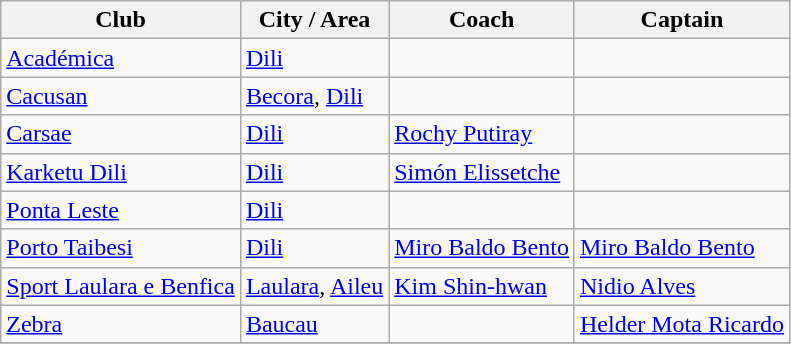<table class="wikitable sortable">
<tr>
<th>Club</th>
<th>City / Area</th>
<th>Coach</th>
<th>Captain</th>
</tr>
<tr>
<td><a href='#'>Académica</a></td>
<td><a href='#'>Dili</a></td>
<td></td>
<td></td>
</tr>
<tr>
<td><a href='#'>Cacusan</a></td>
<td><a href='#'>Becora</a>, <a href='#'>Dili</a></td>
<td></td>
<td></td>
</tr>
<tr>
<td><a href='#'>Carsae</a></td>
<td><a href='#'>Dili</a></td>
<td> <a href='#'>Rochy Putiray</a></td>
<td></td>
</tr>
<tr>
<td><a href='#'>Karketu Dili</a></td>
<td><a href='#'>Dili</a></td>
<td> <a href='#'>Simón Elissetche</a></td>
<td></td>
</tr>
<tr>
<td><a href='#'>Ponta Leste</a></td>
<td><a href='#'>Dili</a></td>
<td></td>
<td></td>
</tr>
<tr>
<td><a href='#'>Porto Taibesi</a></td>
<td><a href='#'>Dili</a></td>
<td> <a href='#'>Miro Baldo Bento</a></td>
<td> <a href='#'>Miro Baldo Bento</a></td>
</tr>
<tr>
<td><a href='#'>Sport Laulara e Benfica</a></td>
<td><a href='#'>Laulara</a>, <a href='#'>Aileu</a></td>
<td> <a href='#'>Kim Shin-hwan</a></td>
<td> <a href='#'>Nidio Alves</a></td>
</tr>
<tr>
<td><a href='#'>Zebra</a></td>
<td><a href='#'>Baucau</a></td>
<td></td>
<td> <a href='#'>Helder Mota Ricardo</a></td>
</tr>
<tr>
</tr>
</table>
